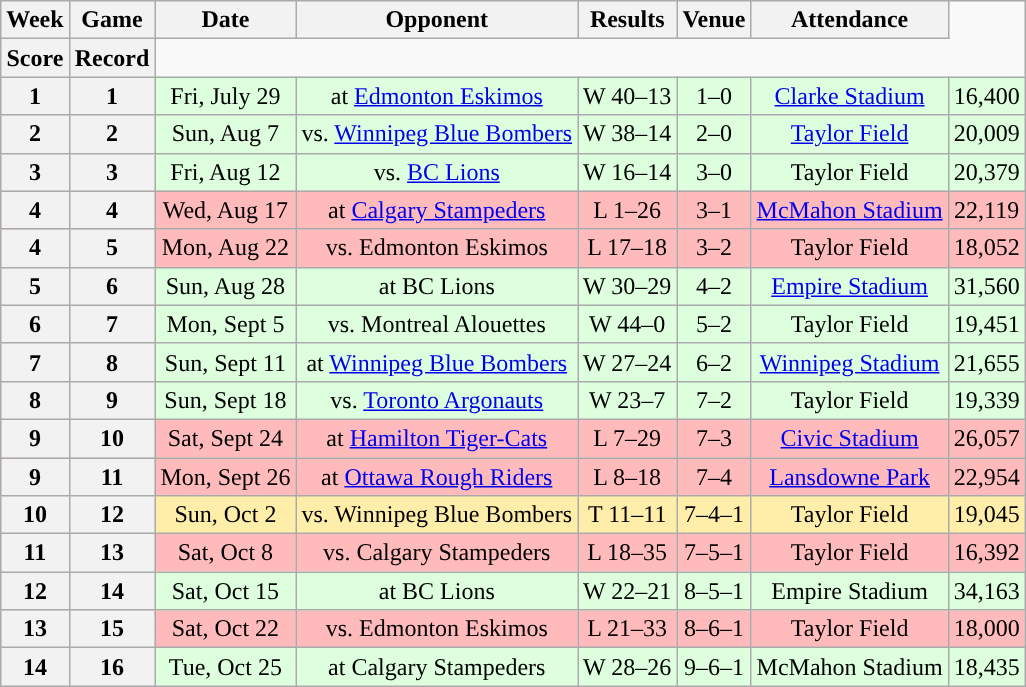<table class="wikitable" style="text-align:center">
<tr>
<th>Week</th>
<th>Game</th>
<th>Date</th>
<th>Opponent</th>
<th>Results</th>
<th>Venue</th>
<th>Attendance</th>
</tr>
<tr>
<th>Score</th>
<th>Record</th>
</tr>
<tr style="background:#ddffdd">
<th>1</th>
<th>1</th>
<td>Fri, July 29</td>
<td>at <a href='#'>Edmonton Eskimos</a></td>
<td>W 40–13</td>
<td>1–0</td>
<td><a href='#'>Clarke Stadium</a></td>
<td>16,400</td>
</tr>
<tr style="background:#ddffdd">
<th>2</th>
<th>2</th>
<td>Sun, Aug 7</td>
<td>vs. <a href='#'>Winnipeg Blue Bombers</a></td>
<td>W 38–14</td>
<td>2–0</td>
<td><a href='#'>Taylor Field</a></td>
<td>20,009</td>
</tr>
<tr style="background:#ddffdd">
<th>3</th>
<th>3</th>
<td>Fri, Aug 12</td>
<td>vs. <a href='#'>BC Lions</a></td>
<td>W 16–14</td>
<td>3–0</td>
<td>Taylor Field</td>
<td>20,379</td>
</tr>
<tr style="background:#ffbbbb">
<th>4</th>
<th>4</th>
<td>Wed, Aug 17</td>
<td>at <a href='#'>Calgary Stampeders</a></td>
<td>L 1–26</td>
<td>3–1</td>
<td><a href='#'>McMahon Stadium</a></td>
<td>22,119</td>
</tr>
<tr style="background:#ffbbbb">
<th>4</th>
<th>5</th>
<td>Mon, Aug 22</td>
<td>vs. Edmonton Eskimos</td>
<td>L 17–18</td>
<td>3–2</td>
<td>Taylor Field</td>
<td>18,052</td>
</tr>
<tr style="background:#ddffdd">
<th>5</th>
<th>6</th>
<td>Sun, Aug 28</td>
<td>at BC Lions</td>
<td>W 30–29</td>
<td>4–2</td>
<td><a href='#'>Empire Stadium</a></td>
<td>31,560</td>
</tr>
<tr style="background:#ddffdd">
<th>6</th>
<th>7</th>
<td>Mon, Sept 5</td>
<td>vs. Montreal Alouettes</td>
<td>W 44–0</td>
<td>5–2</td>
<td>Taylor Field</td>
<td>19,451</td>
</tr>
<tr style="background:#ddffdd">
<th>7</th>
<th>8</th>
<td>Sun, Sept 11</td>
<td>at <a href='#'>Winnipeg Blue Bombers</a></td>
<td>W 27–24</td>
<td>6–2</td>
<td><a href='#'>Winnipeg Stadium</a></td>
<td>21,655</td>
</tr>
<tr style="background:#ddffdd">
<th>8</th>
<th>9</th>
<td>Sun, Sept 18</td>
<td>vs. <a href='#'>Toronto Argonauts</a></td>
<td>W 23–7</td>
<td>7–2</td>
<td>Taylor Field</td>
<td>19,339</td>
</tr>
<tr style="background:#ffbbbb">
<th>9</th>
<th>10</th>
<td>Sat, Sept 24</td>
<td>at <a href='#'>Hamilton Tiger-Cats</a></td>
<td>L 7–29</td>
<td>7–3</td>
<td><a href='#'>Civic Stadium</a></td>
<td>26,057</td>
</tr>
<tr style="background:#ffbbbb">
<th>9</th>
<th>11</th>
<td>Mon, Sept 26</td>
<td>at <a href='#'>Ottawa Rough Riders</a></td>
<td>L 8–18</td>
<td>7–4</td>
<td><a href='#'>Lansdowne Park</a></td>
<td>22,954</td>
</tr>
<tr style="background:#ffeeaa">
<th>10</th>
<th>12</th>
<td>Sun, Oct 2</td>
<td>vs. Winnipeg Blue Bombers</td>
<td>T 11–11</td>
<td>7–4–1</td>
<td>Taylor Field</td>
<td>19,045</td>
</tr>
<tr style="background:#ffbbbb">
<th>11</th>
<th>13</th>
<td>Sat, Oct 8</td>
<td>vs. Calgary Stampeders</td>
<td>L 18–35</td>
<td>7–5–1</td>
<td>Taylor Field</td>
<td>16,392</td>
</tr>
<tr style="background:#ddffdd">
<th>12</th>
<th>14</th>
<td>Sat, Oct 15</td>
<td>at BC Lions</td>
<td>W 22–21</td>
<td>8–5–1</td>
<td>Empire Stadium</td>
<td>34,163</td>
</tr>
<tr style="background:#ffbbbb">
<th>13</th>
<th>15</th>
<td>Sat, Oct 22</td>
<td>vs. Edmonton Eskimos</td>
<td>L 21–33</td>
<td>8–6–1</td>
<td>Taylor Field</td>
<td>18,000</td>
</tr>
<tr style="background:#ddffdd">
<th>14</th>
<th>16</th>
<td>Tue, Oct 25</td>
<td>at Calgary Stampeders</td>
<td>W 28–26</td>
<td>9–6–1</td>
<td>McMahon Stadium</td>
<td>18,435</td>
</tr>
</table>
